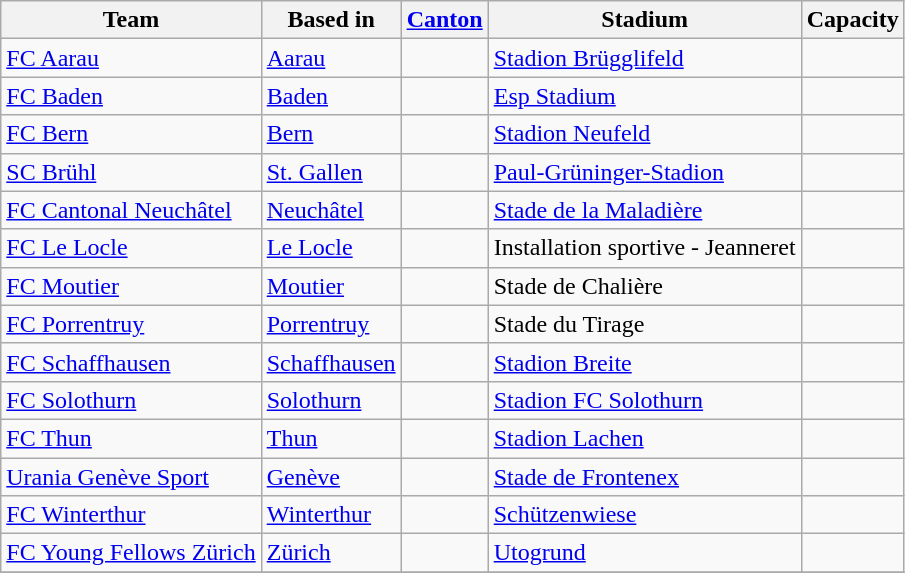<table class="wikitable sortable" style="text-align: left;">
<tr>
<th>Team</th>
<th>Based in</th>
<th><a href='#'>Canton</a></th>
<th>Stadium</th>
<th>Capacity</th>
</tr>
<tr>
<td><a href='#'>FC Aarau</a></td>
<td><a href='#'>Aarau</a></td>
<td></td>
<td><a href='#'>Stadion Brügglifeld</a></td>
<td></td>
</tr>
<tr>
<td><a href='#'>FC Baden</a></td>
<td><a href='#'>Baden</a></td>
<td></td>
<td><a href='#'>Esp Stadium</a></td>
<td></td>
</tr>
<tr>
<td><a href='#'>FC Bern</a></td>
<td><a href='#'>Bern</a></td>
<td></td>
<td><a href='#'>Stadion Neufeld</a></td>
<td></td>
</tr>
<tr>
<td><a href='#'>SC Brühl</a></td>
<td><a href='#'>St. Gallen</a></td>
<td></td>
<td><a href='#'>Paul-Grüninger-Stadion</a></td>
<td></td>
</tr>
<tr>
<td><a href='#'>FC Cantonal Neuchâtel</a></td>
<td><a href='#'>Neuchâtel</a></td>
<td></td>
<td><a href='#'>Stade de la Maladière</a></td>
<td></td>
</tr>
<tr>
<td><a href='#'>FC Le Locle</a></td>
<td><a href='#'>Le Locle</a></td>
<td></td>
<td>Installation sportive - Jeanneret</td>
<td></td>
</tr>
<tr>
<td><a href='#'>FC Moutier</a></td>
<td><a href='#'>Moutier</a></td>
<td></td>
<td>Stade de Chalière</td>
<td></td>
</tr>
<tr>
<td><a href='#'>FC Porrentruy</a></td>
<td><a href='#'>Porrentruy</a></td>
<td></td>
<td>Stade du Tirage</td>
<td></td>
</tr>
<tr>
<td><a href='#'>FC Schaffhausen</a></td>
<td><a href='#'>Schaffhausen</a></td>
<td></td>
<td><a href='#'>Stadion Breite</a></td>
<td></td>
</tr>
<tr>
<td><a href='#'>FC Solothurn</a></td>
<td><a href='#'>Solothurn</a></td>
<td></td>
<td><a href='#'>Stadion FC Solothurn</a></td>
<td></td>
</tr>
<tr>
<td><a href='#'>FC Thun</a></td>
<td><a href='#'>Thun</a></td>
<td></td>
<td><a href='#'>Stadion Lachen</a></td>
<td></td>
</tr>
<tr>
<td><a href='#'>Urania Genève Sport</a></td>
<td><a href='#'>Genève</a></td>
<td></td>
<td><a href='#'>Stade de Frontenex</a></td>
<td></td>
</tr>
<tr>
<td><a href='#'>FC Winterthur</a></td>
<td><a href='#'>Winterthur</a></td>
<td></td>
<td><a href='#'>Schützenwiese</a></td>
<td></td>
</tr>
<tr>
<td><a href='#'>FC Young Fellows Zürich</a></td>
<td><a href='#'>Zürich</a></td>
<td></td>
<td><a href='#'>Utogrund</a></td>
<td></td>
</tr>
<tr>
</tr>
</table>
